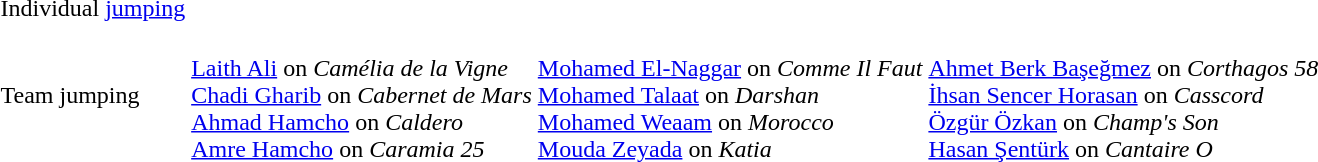<table>
<tr>
<td>Individual <a href='#'>jumping</a></td>
<td></td>
<td></td>
<td></td>
</tr>
<tr>
<td>Team jumping</td>
<td><br><a href='#'>Laith Ali</a> on <em>Camélia de la Vigne</em><br><a href='#'>Chadi Gharib</a> on <em>Cabernet de Mars</em><br><a href='#'>Ahmad Hamcho</a> on <em>Caldero</em><br><a href='#'>Amre Hamcho</a> on <em>Caramia 25</em></td>
<td><br><a href='#'>Mohamed El-Naggar</a> on <em>Comme Il Faut</em><br><a href='#'>Mohamed Talaat</a> on <em>Darshan</em><br><a href='#'>Mohamed Weaam</a> on <em>Morocco</em><br><a href='#'>Mouda Zeyada</a> on <em>Katia</em></td>
<td><br><a href='#'>Ahmet Berk Başeğmez</a> on <em>Corthagos 58</em><br><a href='#'>İhsan Sencer Horasan</a> on <em>Casscord</em><br><a href='#'>Özgür Özkan</a> on <em> Champ's Son</em><br><a href='#'>Hasan Şentürk</a> on <em>Cantaire O</em></td>
</tr>
</table>
